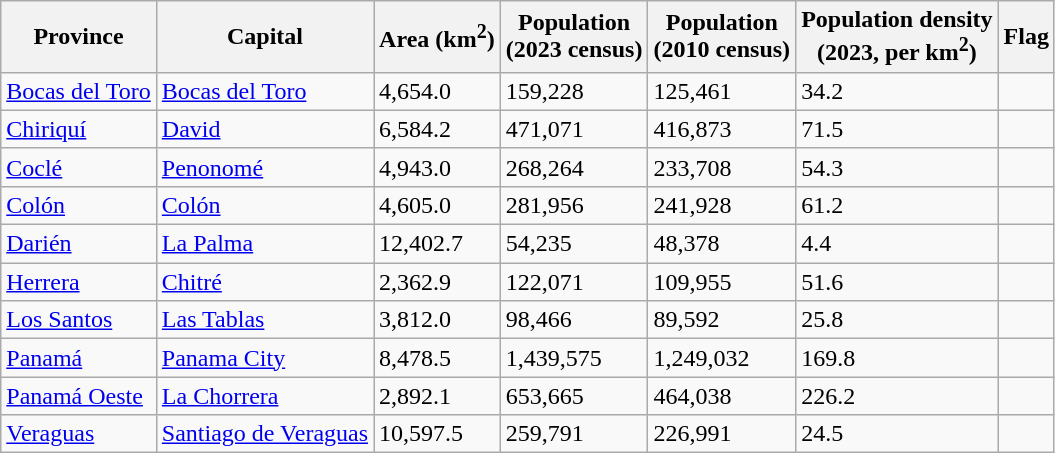<table class="wikitable sortable">
<tr>
<th>Province</th>
<th>Capital</th>
<th>Area (km<sup>2</sup>)</th>
<th>Population<br>(2023 census)</th>
<th>Population<br>(2010 census)</th>
<th>Population density<br>(2023, per km<sup>2</sup>)</th>
<th>Flag</th>
</tr>
<tr>
<td><a href='#'>Bocas del Toro</a></td>
<td><a href='#'>Bocas del Toro</a></td>
<td>4,654.0</td>
<td>159,228</td>
<td>125,461</td>
<td>34.2</td>
<td></td>
</tr>
<tr>
<td><a href='#'>Chiriquí</a></td>
<td><a href='#'>David</a></td>
<td>6,584.2</td>
<td>471,071</td>
<td>416,873</td>
<td>71.5</td>
<td></td>
</tr>
<tr>
<td><a href='#'>Coclé</a></td>
<td><a href='#'>Penonomé</a></td>
<td>4,943.0</td>
<td>268,264</td>
<td>233,708</td>
<td>54.3</td>
<td></td>
</tr>
<tr>
<td><a href='#'>Colón</a></td>
<td><a href='#'>Colón</a></td>
<td>4,605.0</td>
<td>281,956</td>
<td>241,928</td>
<td>61.2</td>
<td></td>
</tr>
<tr>
<td><a href='#'>Darién</a></td>
<td><a href='#'>La Palma</a></td>
<td>12,402.7</td>
<td>54,235</td>
<td>48,378</td>
<td>4.4</td>
<td></td>
</tr>
<tr>
<td><a href='#'>Herrera</a></td>
<td><a href='#'>Chitré</a></td>
<td>2,362.9</td>
<td>122,071</td>
<td>109,955</td>
<td>51.6</td>
<td></td>
</tr>
<tr>
<td><a href='#'>Los Santos</a></td>
<td><a href='#'>Las Tablas</a></td>
<td>3,812.0</td>
<td>98,466</td>
<td>89,592</td>
<td>25.8</td>
<td></td>
</tr>
<tr>
<td><a href='#'>Panamá</a></td>
<td><a href='#'>Panama City</a></td>
<td>8,478.5</td>
<td>1,439,575</td>
<td>1,249,032</td>
<td>169.8</td>
<td></td>
</tr>
<tr>
<td><a href='#'>Panamá Oeste</a></td>
<td><a href='#'>La Chorrera</a></td>
<td>2,892.1</td>
<td>653,665</td>
<td>464,038</td>
<td>226.2</td>
<td></td>
</tr>
<tr>
<td><a href='#'>Veraguas</a></td>
<td><a href='#'>Santiago de Veraguas</a></td>
<td>10,597.5</td>
<td>259,791</td>
<td>226,991</td>
<td>24.5</td>
<td></td>
</tr>
</table>
